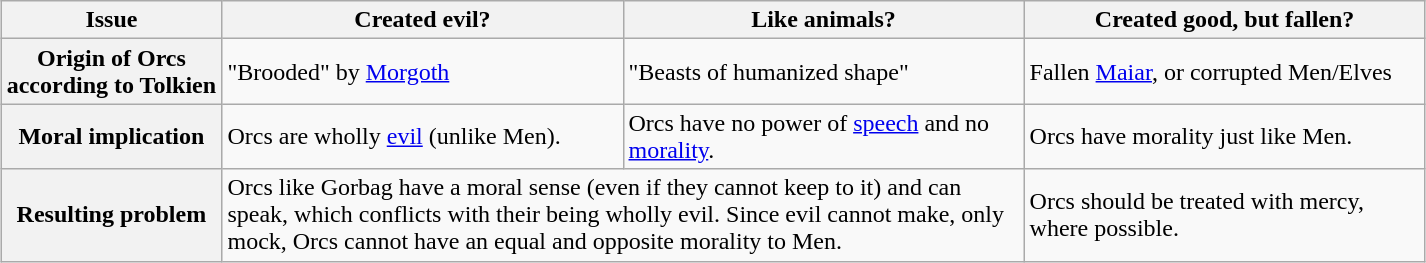<table class="wikitable" style="margin-left: auto; margin-right: auto; border: none;">
<tr>
<th scope="col" style="width: 140px;">Issue</th>
<th scope="col" style="width: 260px;">Created evil?</th>
<th scope="col" style="width: 260px;">Like animals?</th>
<th scope="col" style="width: 260px;">Created good, but fallen?</th>
</tr>
<tr>
<th>Origin of Orcs<br>according to Tolkien</th>
<td>"Brooded" by <a href='#'>Morgoth</a></td>
<td>"Beasts of humanized shape"</td>
<td>Fallen <a href='#'>Maiar</a>, or corrupted Men/Elves</td>
</tr>
<tr>
<th>Moral implication</th>
<td>Orcs are wholly <a href='#'>evil</a> (unlike Men).</td>
<td>Orcs have no power of <a href='#'>speech</a> and no <a href='#'>morality</a>.</td>
<td>Orcs have morality just like Men.</td>
</tr>
<tr>
<th>Resulting problem</th>
<td colspan=2>Orcs like Gorbag have a moral sense (even if they cannot keep to it) and can speak, which conflicts with their being wholly evil. Since evil cannot make, only mock, Orcs cannot have an equal and opposite morality to Men.</td>
<td>Orcs should be treated with mercy, where possible.</td>
</tr>
</table>
